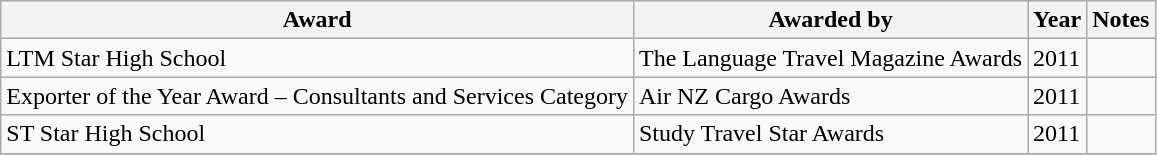<table class= "wikitable sortable">
<tr>
<th>Award</th>
<th>Awarded by</th>
<th>Year</th>
<th>Notes</th>
</tr>
<tr>
<td>LTM Star High School</td>
<td>The Language Travel Magazine Awards</td>
<td>2011</td>
<td></td>
</tr>
<tr>
<td>Exporter of the Year Award – Consultants and Services Category</td>
<td>Air NZ Cargo Awards</td>
<td>2011</td>
<td></td>
</tr>
<tr>
<td>ST Star High School</td>
<td>Study Travel Star Awards</td>
<td>2011</td>
<td></td>
</tr>
<tr>
</tr>
</table>
